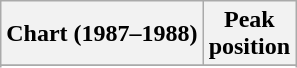<table class="wikitable plainrowheaders sortable" style="text-align:center">
<tr>
<th scope="col">Chart (1987–1988)</th>
<th scope="col">Peak<br>position</th>
</tr>
<tr>
</tr>
<tr>
</tr>
<tr>
</tr>
<tr>
</tr>
<tr>
</tr>
<tr>
</tr>
<tr>
</tr>
<tr>
</tr>
<tr>
</tr>
<tr>
</tr>
<tr>
</tr>
</table>
